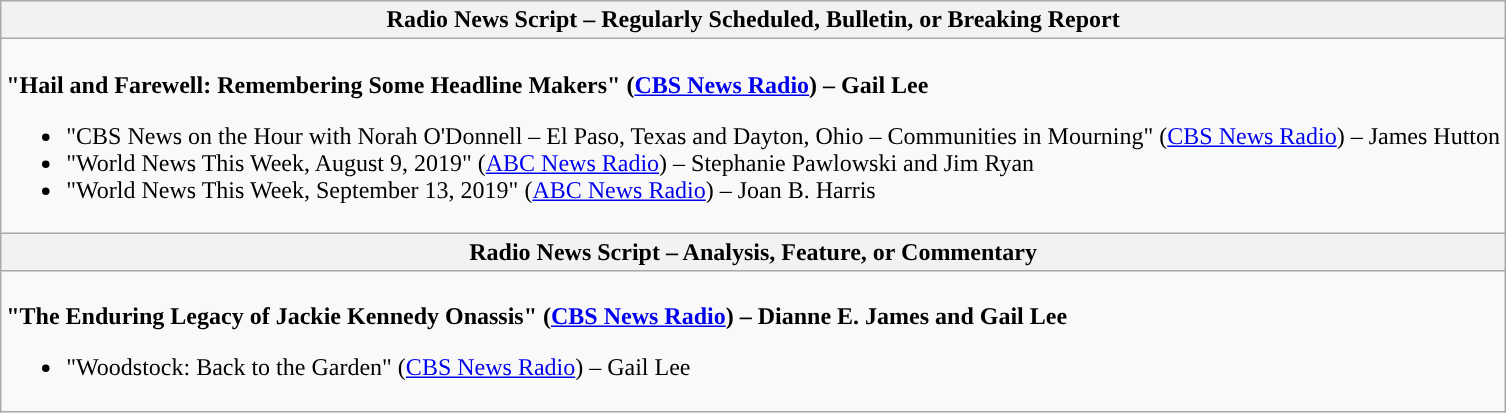<table class=wikitable style="width="100%">
<tr>
<th colspan="2" style="background:">Radio News Script – Regularly Scheduled, Bulletin, or Breaking Report</th>
</tr>
<tr>
<td colspan="2" style="vertical-align:top;"><br><strong>"Hail and Farewell: Remembering Some Headline Makers" (<a href='#'>CBS News Radio</a>) – Gail Lee</strong><ul><li>"CBS News on the Hour with Norah O'Donnell – El Paso, Texas and Dayton, Ohio – Communities in Mourning" (<a href='#'>CBS News Radio</a>) – James Hutton</li><li>"World News This Week, August 9, 2019" (<a href='#'>ABC News Radio</a>) – Stephanie Pawlowski and Jim Ryan</li><li>"World News This Week, September 13, 2019" (<a href='#'>ABC News Radio</a>) – Joan B. Harris</li></ul></td>
</tr>
<tr>
<th colspan="2" style="background:">Radio News Script – Analysis, Feature, or Commentary</th>
</tr>
<tr>
<td colspan="2" style="vertical-align:top;"><br><strong>"The Enduring Legacy of Jackie Kennedy Onassis" (<a href='#'>CBS News Radio</a>) – Dianne E. James and Gail Lee</strong><ul><li>"Woodstock: Back to the Garden" (<a href='#'>CBS News Radio</a>) – Gail Lee</li></ul></td>
</tr>
</table>
